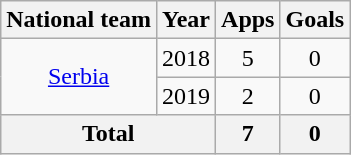<table class="wikitable" style="text-align:center">
<tr>
<th>National team</th>
<th>Year</th>
<th>Apps</th>
<th>Goals</th>
</tr>
<tr>
<td rowspan="2"><a href='#'>Serbia</a></td>
<td>2018</td>
<td>5</td>
<td>0</td>
</tr>
<tr>
<td>2019</td>
<td>2</td>
<td>0</td>
</tr>
<tr>
<th colspan="2">Total</th>
<th>7</th>
<th>0</th>
</tr>
</table>
